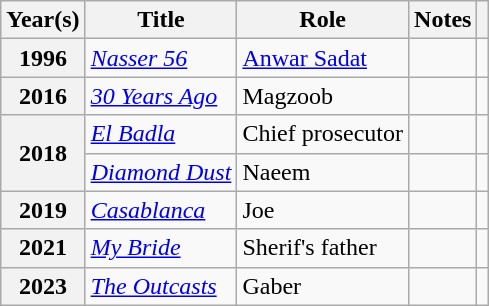<table class="wikitable plainrowheaders sortable"  style=font-size:100%>
<tr>
<th scope="col">Year(s)</th>
<th scope="col">Title</th>
<th scope="col" class="unsortable">Role</th>
<th scope="col" class="unsortable">Notes</th>
<th scope="col" class="unsortable"></th>
</tr>
<tr>
<th scope="row">1996</th>
<td><em><a href='#'>Nasser 56</a></em></td>
<td><a href='#'>Anwar Sadat</a></td>
<td></td>
<td style="text-align:center;"></td>
</tr>
<tr>
<th scope="row">2016</th>
<td><em><a href='#'>30 Years Ago</a></em></td>
<td>Magzoob</td>
<td></td>
<td style="text-align:center;"></td>
</tr>
<tr>
<th scope="row" rowspan="2">2018</th>
<td><em><a href='#'>El Badla</a></em></td>
<td>Chief prosecutor</td>
<td></td>
<td style="text-align:center;"></td>
</tr>
<tr>
<td><em><a href='#'>Diamond Dust</a></em></td>
<td>Naeem</td>
<td></td>
<td style="text-align:center;"></td>
</tr>
<tr>
<th scope="row">2019</th>
<td><em><a href='#'>Casablanca</a></em></td>
<td>Joe</td>
<td></td>
<td style="text-align:center;"></td>
</tr>
<tr>
<th scope="row">2021</th>
<td><em><a href='#'>My Bride</a></em></td>
<td>Sherif's father</td>
<td></td>
<td style="text-align:center;"></td>
</tr>
<tr>
<th scope="row">2023</th>
<td><em><a href='#'>The Outcasts</a></em></td>
<td>Gaber</td>
<td></td>
<td style="text-align:center;"></td>
</tr>
</table>
